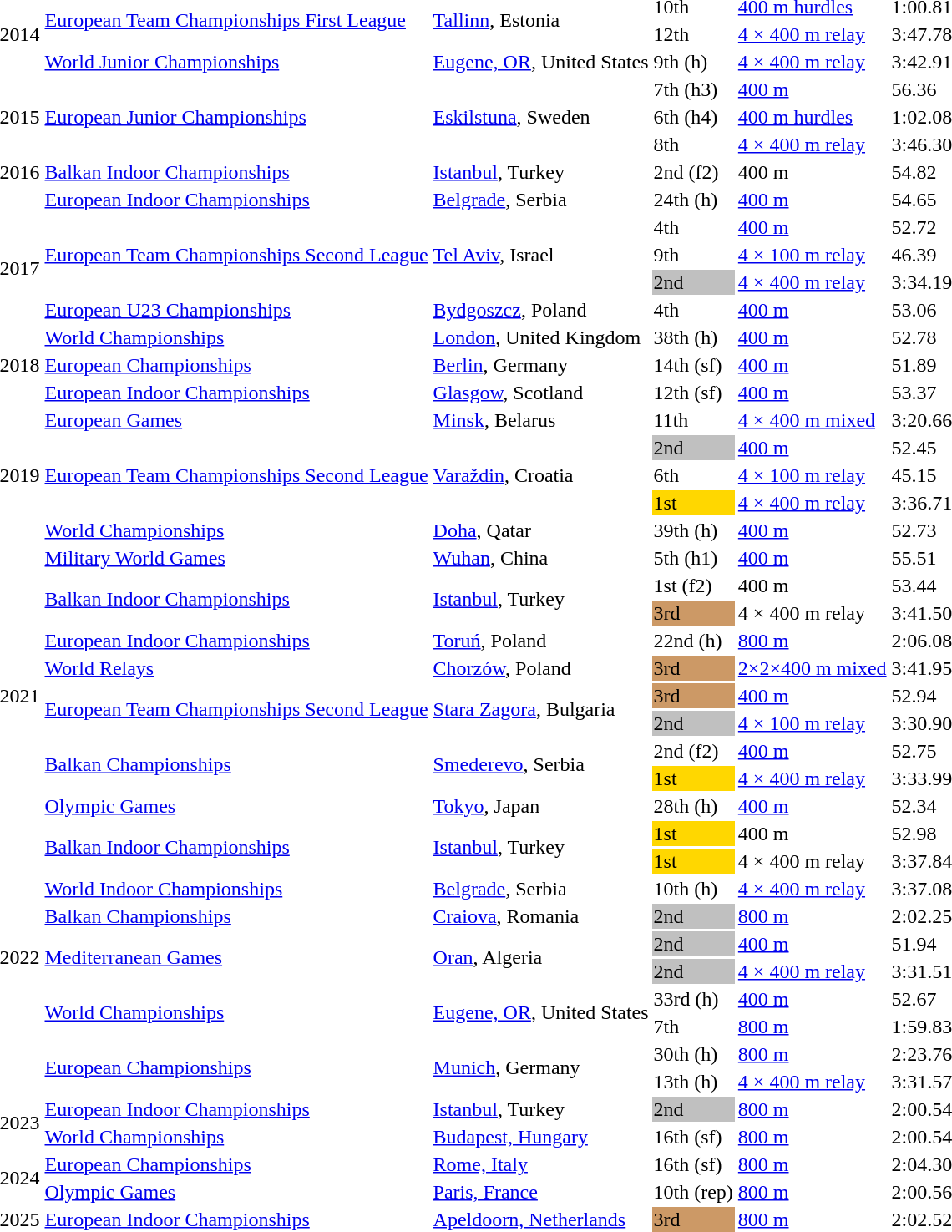<table>
<tr>
<td rowspan=3>2014</td>
<td rowspan=2><a href='#'>European Team Championships First League</a></td>
<td rowspan=2><a href='#'>Tallinn</a>, Estonia</td>
<td>10th</td>
<td><a href='#'>400 m hurdles</a></td>
<td>1:00.81</td>
</tr>
<tr>
<td>12th</td>
<td><a href='#'>4 × 400 m relay</a></td>
<td>3:47.78</td>
</tr>
<tr>
<td><a href='#'>World Junior Championships</a></td>
<td><a href='#'>Eugene, OR</a>, United States</td>
<td>9th (h)</td>
<td><a href='#'>4 × 400 m relay</a></td>
<td>3:42.91 </td>
</tr>
<tr>
<td rowspan=3>2015</td>
<td rowspan=3><a href='#'>European Junior Championships</a></td>
<td rowspan=3><a href='#'>Eskilstuna</a>, Sweden</td>
<td>7th (h3)</td>
<td><a href='#'>400 m</a></td>
<td>56.36</td>
</tr>
<tr>
<td>6th (h4)</td>
<td><a href='#'>400 m hurdles</a></td>
<td>1:02.08</td>
</tr>
<tr>
<td>8th</td>
<td><a href='#'>4 × 400 m relay</a></td>
<td>3:46.30</td>
</tr>
<tr>
<td>2016</td>
<td><a href='#'>Balkan Indoor Championships</a></td>
<td><a href='#'>Istanbul</a>, Turkey</td>
<td>2nd (f2)</td>
<td>400 m</td>
<td>54.82</td>
</tr>
<tr>
<td rowspan=6>2017</td>
<td><a href='#'>European Indoor Championships</a></td>
<td><a href='#'>Belgrade</a>, Serbia</td>
<td>24th (h)</td>
<td><a href='#'>400 m</a></td>
<td>54.65</td>
</tr>
<tr>
<td rowspan=3><a href='#'>European Team Championships Second League</a></td>
<td rowspan=3><a href='#'>Tel Aviv</a>, Israel</td>
<td>4th</td>
<td><a href='#'>400 m</a></td>
<td>52.72</td>
</tr>
<tr>
<td>9th</td>
<td><a href='#'>4 × 100 m relay</a></td>
<td>46.39</td>
</tr>
<tr>
<td bgcolor=silver>2nd</td>
<td><a href='#'>4 × 400 m relay</a></td>
<td>3:34.19</td>
</tr>
<tr>
<td><a href='#'>European U23 Championships</a></td>
<td><a href='#'>Bydgoszcz</a>, Poland</td>
<td>4th</td>
<td><a href='#'>400 m</a></td>
<td>53.06</td>
</tr>
<tr>
<td><a href='#'>World Championships</a></td>
<td><a href='#'>London</a>, United Kingdom</td>
<td>38th (h)</td>
<td><a href='#'>400 m</a></td>
<td>52.78</td>
</tr>
<tr>
<td>2018</td>
<td><a href='#'>European Championships</a></td>
<td><a href='#'>Berlin</a>, Germany</td>
<td>14th (sf)</td>
<td><a href='#'>400 m</a></td>
<td>51.89</td>
</tr>
<tr>
<td rowspan=7>2019</td>
<td><a href='#'>European Indoor Championships</a></td>
<td><a href='#'>Glasgow</a>, Scotland</td>
<td>12th (sf)</td>
<td><a href='#'>400 m</a></td>
<td>53.37</td>
</tr>
<tr>
<td><a href='#'>European Games</a></td>
<td><a href='#'>Minsk</a>, Belarus</td>
<td>11th</td>
<td><a href='#'>4 × 400 m mixed</a></td>
<td>3:20.66</td>
</tr>
<tr>
<td rowspan=3><a href='#'>European Team Championships Second League</a></td>
<td rowspan=3><a href='#'>Varaždin</a>, Croatia</td>
<td bgcolor=silver>2nd</td>
<td><a href='#'>400 m</a></td>
<td>52.45</td>
</tr>
<tr>
<td>6th</td>
<td><a href='#'>4 × 100 m relay</a></td>
<td>45.15</td>
</tr>
<tr>
<td bgcolor=gold>1st</td>
<td><a href='#'>4 × 400 m relay</a></td>
<td>3:36.71</td>
</tr>
<tr>
<td><a href='#'>World Championships</a></td>
<td><a href='#'>Doha</a>, Qatar</td>
<td>39th (h)</td>
<td><a href='#'>400 m</a></td>
<td>52.73</td>
</tr>
<tr>
<td><a href='#'>Military World Games</a></td>
<td><a href='#'>Wuhan</a>, China</td>
<td>5th (h1)</td>
<td><a href='#'>400 m</a></td>
<td>55.51</td>
</tr>
<tr>
<td rowspan=9>2021</td>
<td rowspan=2><a href='#'>Balkan Indoor Championships</a></td>
<td rowspan=2><a href='#'>Istanbul</a>, Turkey</td>
<td>1st (f2)</td>
<td>400 m</td>
<td>53.44</td>
</tr>
<tr>
<td bgcolor=cc9966>3rd</td>
<td>4 × 400 m relay</td>
<td>3:41.50</td>
</tr>
<tr>
<td><a href='#'>European Indoor Championships</a></td>
<td><a href='#'>Toruń</a>, Poland</td>
<td>22nd (h)</td>
<td><a href='#'>800 m</a></td>
<td>2:06.08</td>
</tr>
<tr>
<td><a href='#'>World Relays</a></td>
<td><a href='#'>Chorzów</a>, Poland</td>
<td bgcolor=cc9966>3rd</td>
<td><a href='#'>2×2×400 m mixed</a></td>
<td>3:41.95</td>
</tr>
<tr>
<td rowspan=2><a href='#'>European Team Championships Second League</a></td>
<td rowspan=2><a href='#'>Stara Zagora</a>, Bulgaria</td>
<td bgcolor=cc9966>3rd</td>
<td><a href='#'>400 m</a></td>
<td>52.94</td>
</tr>
<tr>
<td bgcolor=silver>2nd</td>
<td><a href='#'>4 × 100 m relay</a></td>
<td>3:30.90 </td>
</tr>
<tr>
<td rowspan=2><a href='#'>Balkan Championships</a></td>
<td rowspan=2><a href='#'>Smederevo</a>, Serbia</td>
<td>2nd (f2)</td>
<td><a href='#'>400 m</a></td>
<td>52.75</td>
</tr>
<tr>
<td bgcolor=gold>1st</td>
<td><a href='#'>4 × 400 m relay</a></td>
<td>3:33.99</td>
</tr>
<tr>
<td><a href='#'>Olympic Games</a></td>
<td><a href='#'>Tokyo</a>, Japan</td>
<td>28th (h)</td>
<td><a href='#'>400 m</a></td>
<td>52.34</td>
</tr>
<tr>
<td rowspan=10>2022</td>
<td rowspan=2><a href='#'>Balkan Indoor Championships</a></td>
<td rowspan=2><a href='#'>Istanbul</a>, Turkey</td>
<td bgcolor=gold>1st</td>
<td>400 m</td>
<td>52.98</td>
</tr>
<tr>
<td bgcolor=gold>1st</td>
<td>4 × 400 m relay</td>
<td>3:37.84</td>
</tr>
<tr>
<td><a href='#'>World Indoor Championships</a></td>
<td><a href='#'>Belgrade</a>, Serbia</td>
<td>10th (h)</td>
<td><a href='#'>4 × 400 m relay</a></td>
<td>3:37.08 </td>
</tr>
<tr>
<td><a href='#'>Balkan Championships</a></td>
<td><a href='#'>Craiova</a>, Romania</td>
<td bgcolor=silver>2nd</td>
<td><a href='#'>800 m</a></td>
<td>2:02.25</td>
</tr>
<tr>
<td rowspan=2><a href='#'>Mediterranean Games</a></td>
<td rowspan=2><a href='#'>Oran</a>, Algeria</td>
<td bgcolor=silver>2nd</td>
<td><a href='#'>400 m</a></td>
<td>51.94 </td>
</tr>
<tr>
<td bgcolor=silver>2nd</td>
<td><a href='#'>4 × 400 m relay</a></td>
<td>3:31.51</td>
</tr>
<tr>
<td rowspan=2><a href='#'>World Championships</a></td>
<td rowspan=2><a href='#'>Eugene, OR</a>, United States</td>
<td>33rd (h)</td>
<td><a href='#'>400 m</a></td>
<td>52.67</td>
</tr>
<tr>
<td>7th</td>
<td><a href='#'>800 m</a></td>
<td>1:59.83</td>
</tr>
<tr>
<td rowspan=2><a href='#'>European Championships</a></td>
<td rowspan=2><a href='#'>Munich</a>, Germany</td>
<td>30th (h)</td>
<td><a href='#'>800 m</a></td>
<td>2:23.76</td>
</tr>
<tr>
<td>13th (h)</td>
<td><a href='#'>4 × 400 m relay</a></td>
<td>3:31.57</td>
</tr>
<tr>
<td rowspan=2>2023</td>
<td><a href='#'>European Indoor Championships</a></td>
<td><a href='#'>Istanbul</a>, Turkey</td>
<td bgcolor=silver>2nd</td>
<td><a href='#'>800 m</a></td>
<td>2:00.54</td>
</tr>
<tr>
<td><a href='#'>World Championships</a></td>
<td><a href='#'>Budapest, Hungary</a></td>
<td>16th (sf)</td>
<td><a href='#'>800 m</a></td>
<td>2:00.54</td>
</tr>
<tr>
<td rowspan=2>2024</td>
<td><a href='#'>European Championships</a></td>
<td><a href='#'>Rome, Italy</a></td>
<td>16th (sf)</td>
<td><a href='#'>800 m</a></td>
<td>2:04.30</td>
</tr>
<tr>
<td><a href='#'>Olympic Games</a></td>
<td><a href='#'>Paris, France</a></td>
<td>10th (rep)</td>
<td><a href='#'>800 m</a></td>
<td>2:00.56</td>
</tr>
<tr>
<td>2025</td>
<td><a href='#'>European Indoor Championships</a></td>
<td><a href='#'>Apeldoorn, Netherlands</a></td>
<td bgcolor=cc9966>3rd</td>
<td><a href='#'>800 m</a></td>
<td>2:02.52</td>
</tr>
</table>
